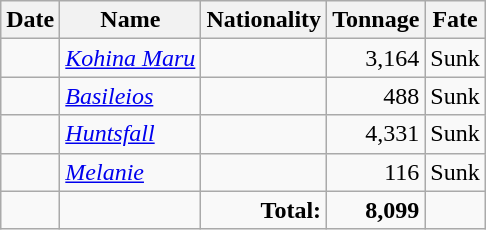<table class="wikitable sortable" style="text-align:right;">
<tr>
<th>Date</th>
<th>Name</th>
<th>Nationality</th>
<th>Tonnage</th>
<th>Fate</th>
</tr>
<tr>
<td align="right"></td>
<td align="left"><a href='#'><em>Kohina Maru</em></a></td>
<td align="left"></td>
<td align="right">3,164</td>
<td align="left">Sunk</td>
</tr>
<tr>
<td align="right"></td>
<td align="left"><a href='#'><em>Basileios</em></a></td>
<td align="left"></td>
<td align="right">488</td>
<td align="left">Sunk</td>
</tr>
<tr>
<td align="right"></td>
<td align="left"><a href='#'><em>Huntsfall</em></a></td>
<td align="left"></td>
<td align="right">4,331</td>
<td align="left">Sunk</td>
</tr>
<tr>
<td align="right"></td>
<td align="left"><a href='#'><em>Melanie</em></a></td>
<td align="left"></td>
<td align="right">116</td>
<td align="left">Sunk</td>
</tr>
<tr>
<td></td>
<td></td>
<td align="right"><strong>Total:</strong></td>
<td align="right"><strong>8,099</strong></td>
<td></td>
</tr>
</table>
